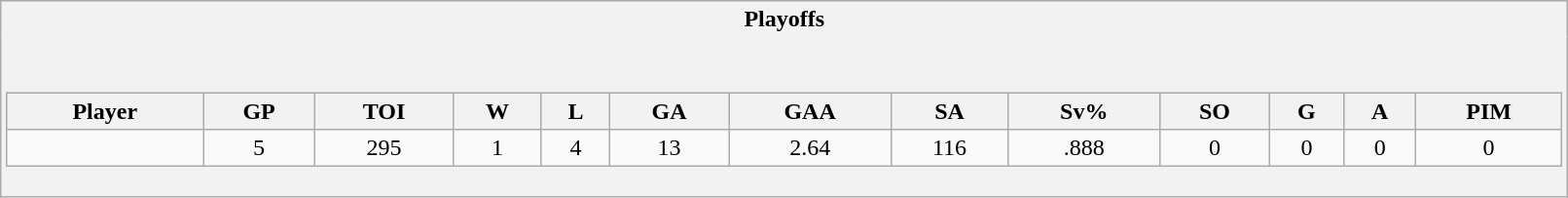<table class="wikitable" style="width:85%;">
<tr>
<th style="border: 0;">Playoffs</th>
</tr>
<tr>
<td style="background: #f2f2f2; border: 0; text-align: center;"><br><table class="wikitable sortable" style="width:100%;">
<tr style="text-align:center; background:#ddd;">
<th>Player</th>
<th>GP</th>
<th>TOI</th>
<th>W</th>
<th>L</th>
<th>GA</th>
<th>GAA</th>
<th>SA</th>
<th>Sv%</th>
<th>SO</th>
<th>G</th>
<th>A</th>
<th>PIM</th>
</tr>
<tr align=center>
<td></td>
<td>5</td>
<td>295</td>
<td>1</td>
<td>4</td>
<td>13</td>
<td>2.64</td>
<td>116</td>
<td>.888</td>
<td>0</td>
<td>0</td>
<td>0</td>
<td>0</td>
</tr>
</table>
</td>
</tr>
</table>
